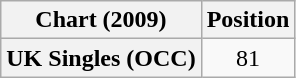<table class="wikitable plainrowheaders" style="text-align:center">
<tr>
<th scope="col">Chart (2009)</th>
<th scope="col">Position</th>
</tr>
<tr>
<th scope="row">UK Singles (OCC)</th>
<td>81</td>
</tr>
</table>
